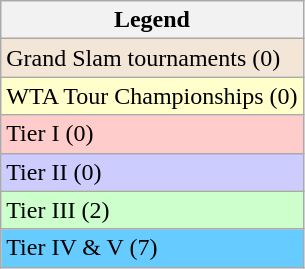<table class="wikitable sortable">
<tr>
<th>Legend</th>
</tr>
<tr style="background:#f3e6d7;">
<td>Grand Slam tournaments (0)</td>
</tr>
<tr style="background:#ffc;">
<td>WTA Tour Championships (0)</td>
</tr>
<tr style="background:#fcc;">
<td>Tier I (0)</td>
</tr>
<tr style="background:#ccf;">
<td>Tier II (0)</td>
</tr>
<tr style="background:#cfc;">
<td>Tier III (2)</td>
</tr>
<tr style="background:#6cf;">
<td>Tier IV & V (7)</td>
</tr>
</table>
